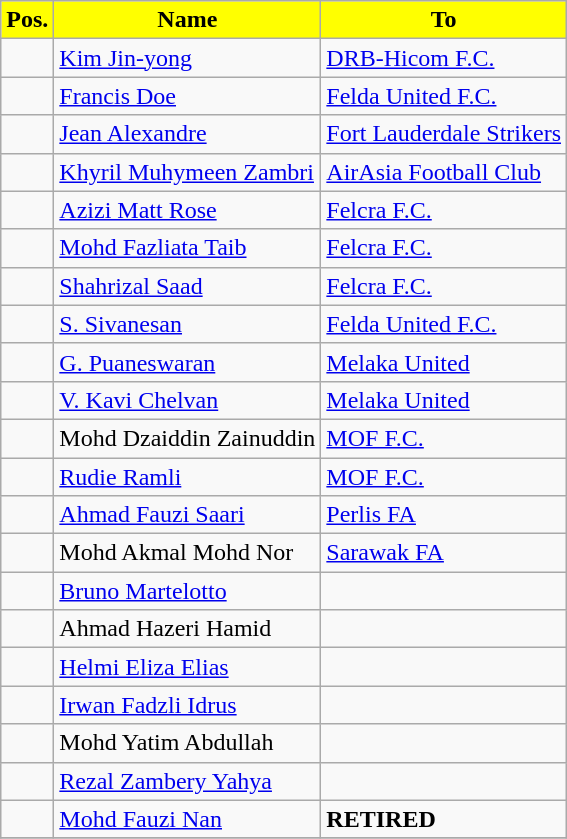<table class="wikitable sortable">
<tr>
<th style="background:Yellow; color:Black;">Pos.</th>
<th style="background:Yellow; color:Black;">Name</th>
<th style="background:Yellow; color:Black;">To</th>
</tr>
<tr>
<td></td>
<td> <a href='#'>Kim Jin-yong</a></td>
<td> <a href='#'>DRB-Hicom F.C.</a></td>
</tr>
<tr>
<td></td>
<td> <a href='#'>Francis Doe</a></td>
<td> <a href='#'>Felda United F.C.</a></td>
</tr>
<tr>
<td></td>
<td> <a href='#'>Jean Alexandre</a></td>
<td> <a href='#'>Fort Lauderdale Strikers</a></td>
</tr>
<tr>
<td></td>
<td> <a href='#'>Khyril Muhymeen Zambri</a></td>
<td> <a href='#'>AirAsia Football Club</a></td>
</tr>
<tr>
<td></td>
<td> <a href='#'>Azizi Matt Rose</a></td>
<td> <a href='#'>Felcra F.C.</a></td>
</tr>
<tr>
<td></td>
<td> <a href='#'>Mohd Fazliata Taib</a></td>
<td> <a href='#'>Felcra F.C.</a></td>
</tr>
<tr>
<td></td>
<td> <a href='#'>Shahrizal Saad</a></td>
<td> <a href='#'>Felcra F.C.</a></td>
</tr>
<tr>
<td></td>
<td> <a href='#'>S. Sivanesan</a></td>
<td> <a href='#'>Felda United F.C.</a></td>
</tr>
<tr>
<td></td>
<td> <a href='#'>G. Puaneswaran</a></td>
<td> <a href='#'>Melaka United</a></td>
</tr>
<tr>
<td></td>
<td> <a href='#'>V. Kavi Chelvan</a></td>
<td> <a href='#'>Melaka United</a></td>
</tr>
<tr>
<td></td>
<td> Mohd Dzaiddin Zainuddin</td>
<td> <a href='#'>MOF F.C.</a></td>
</tr>
<tr>
<td></td>
<td> <a href='#'>Rudie Ramli</a></td>
<td> <a href='#'>MOF F.C.</a></td>
</tr>
<tr>
<td></td>
<td> <a href='#'>Ahmad Fauzi Saari</a></td>
<td> <a href='#'>Perlis FA</a></td>
</tr>
<tr>
<td></td>
<td> Mohd Akmal Mohd Nor</td>
<td> <a href='#'>Sarawak FA</a></td>
</tr>
<tr>
<td></td>
<td> <a href='#'>Bruno Martelotto</a></td>
<td></td>
</tr>
<tr>
<td></td>
<td> Ahmad Hazeri Hamid</td>
<td></td>
</tr>
<tr>
<td></td>
<td> <a href='#'>Helmi Eliza Elias</a></td>
<td></td>
</tr>
<tr>
<td></td>
<td> <a href='#'>Irwan Fadzli Idrus</a></td>
<td></td>
</tr>
<tr>
<td></td>
<td> Mohd Yatim Abdullah</td>
<td></td>
</tr>
<tr>
<td></td>
<td> <a href='#'>Rezal Zambery Yahya</a></td>
<td></td>
</tr>
<tr>
<td></td>
<td> <a href='#'>Mohd Fauzi Nan</a></td>
<td><strong>RETIRED</strong></td>
</tr>
<tr>
</tr>
</table>
